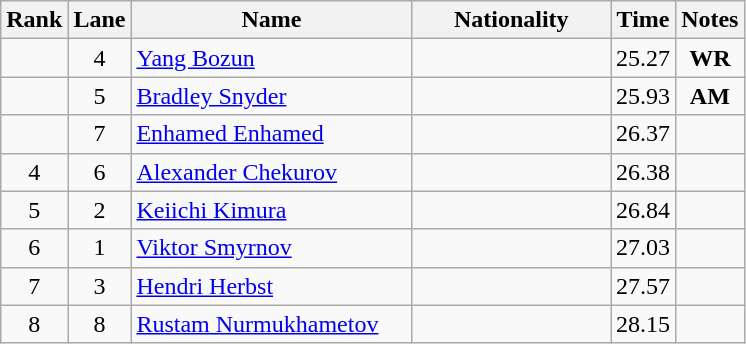<table class="wikitable sortable" style="text-align:center">
<tr>
<th>Rank</th>
<th>Lane</th>
<th style="width:180px">Name</th>
<th style="width:125px">Nationality</th>
<th>Time</th>
<th>Notes</th>
</tr>
<tr>
<td></td>
<td>4</td>
<td style="text-align:left;"><a href='#'>Yang Bozun</a></td>
<td style="text-align:left;"></td>
<td>25.27</td>
<td><strong>WR</strong></td>
</tr>
<tr>
<td></td>
<td>5</td>
<td style="text-align:left;"><a href='#'>Bradley Snyder</a></td>
<td style="text-align:left;"></td>
<td>25.93</td>
<td><strong>AM</strong></td>
</tr>
<tr>
<td></td>
<td>7</td>
<td style="text-align:left;"><a href='#'>Enhamed Enhamed</a></td>
<td style="text-align:left;"></td>
<td>26.37</td>
<td></td>
</tr>
<tr>
<td>4</td>
<td>6</td>
<td style="text-align:left;"><a href='#'>Alexander Chekurov</a></td>
<td style="text-align:left;"></td>
<td>26.38</td>
<td></td>
</tr>
<tr>
<td>5</td>
<td>2</td>
<td style="text-align:left;"><a href='#'>Keiichi Kimura</a></td>
<td style="text-align:left;"></td>
<td>26.84</td>
<td></td>
</tr>
<tr>
<td>6</td>
<td>1</td>
<td style="text-align:left;"><a href='#'>Viktor Smyrnov</a></td>
<td style="text-align:left;"></td>
<td>27.03</td>
<td></td>
</tr>
<tr>
<td>7</td>
<td>3</td>
<td style="text-align:left;"><a href='#'>Hendri Herbst</a></td>
<td style="text-align:left;"></td>
<td>27.57</td>
<td></td>
</tr>
<tr>
<td>8</td>
<td>8</td>
<td style="text-align:left;"><a href='#'>Rustam Nurmukhametov</a></td>
<td style="text-align:left;"></td>
<td>28.15</td>
<td></td>
</tr>
</table>
